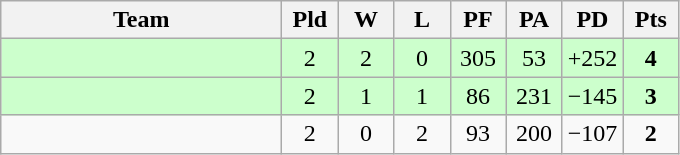<table class=wikitable style="text-align:center">
<tr>
<th width=180>Team</th>
<th width=30>Pld</th>
<th width=30>W</th>
<th width=30>L</th>
<th width=30>PF</th>
<th width=30>PA</th>
<th width=30>PD</th>
<th width=30>Pts</th>
</tr>
<tr bgcolor="#ccffcc">
<td align="left"></td>
<td>2</td>
<td>2</td>
<td>0</td>
<td>305</td>
<td>53</td>
<td>+252</td>
<td><strong>4</strong></td>
</tr>
<tr bgcolor="#ccffcc">
<td align="left"></td>
<td>2</td>
<td>1</td>
<td>1</td>
<td>86</td>
<td>231</td>
<td>−145</td>
<td><strong>3</strong></td>
</tr>
<tr>
<td align="left"></td>
<td>2</td>
<td>0</td>
<td>2</td>
<td>93</td>
<td>200</td>
<td>−107</td>
<td><strong>2</strong></td>
</tr>
</table>
